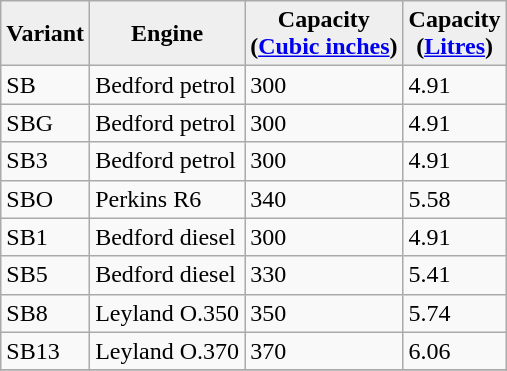<table class="wikitable" border="1" style="float: left;">
<tr>
<th scope="col" style="background:#efefef;">Variant</th>
<th scope="col" style="background:#efefef;">Engine</th>
<th scope="col" style="background:#efefef;">Capacity<br>(<a href='#'>Cubic inches</a>)</th>
<th scope="col" style="background:#efefef;">Capacity<br>(<a href='#'>Litres</a>)</th>
</tr>
<tr>
<td>SB</td>
<td>Bedford petrol</td>
<td>300</td>
<td>4.91</td>
</tr>
<tr>
<td>SBG</td>
<td>Bedford petrol</td>
<td>300</td>
<td>4.91</td>
</tr>
<tr>
<td>SB3</td>
<td>Bedford petrol</td>
<td>300</td>
<td>4.91</td>
</tr>
<tr>
<td>SBO</td>
<td>Perkins R6</td>
<td>340</td>
<td>5.58</td>
</tr>
<tr>
<td>SB1</td>
<td>Bedford diesel</td>
<td>300</td>
<td>4.91</td>
</tr>
<tr>
<td>SB5</td>
<td>Bedford diesel</td>
<td>330</td>
<td>5.41</td>
</tr>
<tr>
<td>SB8</td>
<td>Leyland O.350</td>
<td>350</td>
<td>5.74</td>
</tr>
<tr>
<td>SB13</td>
<td>Leyland O.370</td>
<td>370</td>
<td>6.06</td>
</tr>
<tr>
</tr>
</table>
